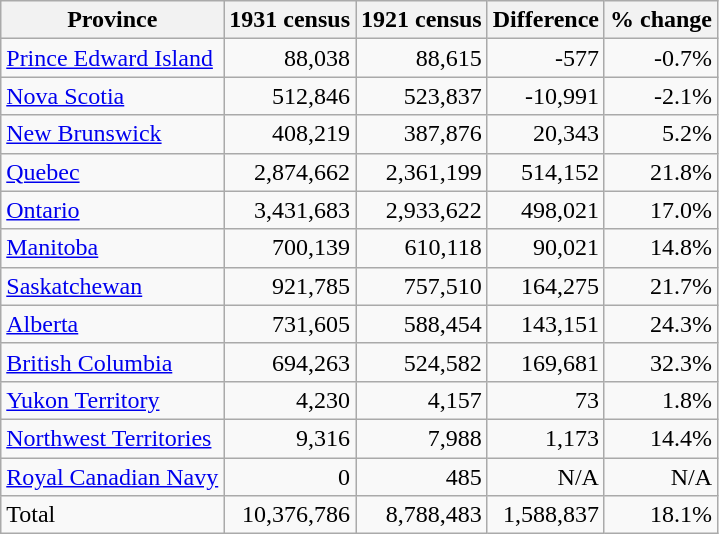<table class="sortable wikitable">
<tr>
<th>Province</th>
<th>1931 census</th>
<th>1921 census</th>
<th>Difference</th>
<th>% change</th>
</tr>
<tr>
<td><a href='#'>Prince Edward Island</a></td>
<td align="right">88,038</td>
<td align="right">88,615</td>
<td align="right">-577</td>
<td align="right">-0.7%</td>
</tr>
<tr>
<td><a href='#'>Nova Scotia</a></td>
<td align="right">512,846</td>
<td align="right">523,837</td>
<td align="right">-10,991</td>
<td align="right">-2.1%</td>
</tr>
<tr>
<td><a href='#'>New Brunswick</a></td>
<td align="right">408,219</td>
<td align="right">387,876</td>
<td align="right">20,343</td>
<td align="right">5.2%</td>
</tr>
<tr>
<td><a href='#'>Quebec</a></td>
<td align="right">2,874,662</td>
<td align="right">2,361,199</td>
<td align="right">514,152</td>
<td align="right">21.8%</td>
</tr>
<tr>
<td><a href='#'>Ontario</a></td>
<td align="right">3,431,683</td>
<td align="right">2,933,622</td>
<td align="right">498,021</td>
<td align="right">17.0%</td>
</tr>
<tr>
<td><a href='#'>Manitoba</a></td>
<td align="right">700,139</td>
<td align="right">610,118</td>
<td align="right">90,021</td>
<td align="right">14.8%</td>
</tr>
<tr>
<td><a href='#'>Saskatchewan</a></td>
<td align="right">921,785</td>
<td align="right">757,510</td>
<td align="right">164,275</td>
<td align="right">21.7%</td>
</tr>
<tr>
<td><a href='#'>Alberta</a></td>
<td align="right">731,605</td>
<td align="right">588,454</td>
<td align="right">143,151</td>
<td align="right">24.3%</td>
</tr>
<tr>
<td><a href='#'>British Columbia</a></td>
<td align="right">694,263</td>
<td align="right">524,582</td>
<td align="right">169,681</td>
<td align="right">32.3%</td>
</tr>
<tr>
<td><a href='#'>Yukon Territory</a></td>
<td align="right">4,230</td>
<td align="right">4,157</td>
<td align="right">73</td>
<td align="right">1.8%</td>
</tr>
<tr>
<td><a href='#'>Northwest Territories</a></td>
<td align="right">9,316</td>
<td align="right">7,988</td>
<td align="right">1,173</td>
<td align="right">14.4%</td>
</tr>
<tr>
<td><a href='#'>Royal Canadian Navy</a></td>
<td align="right">0</td>
<td align="right">485</td>
<td align="right">N/A</td>
<td align="right">N/A</td>
</tr>
<tr>
<td>Total</td>
<td align="right">10,376,786</td>
<td align="right">8,788,483</td>
<td align="right">1,588,837</td>
<td align="right">18.1%</td>
</tr>
</table>
